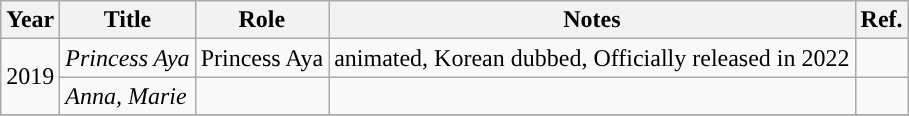<table class="wikitable">
<tr>
<th>Year</th>
<th>Title</th>
<th>Role</th>
<th>Notes</th>
<th>Ref.</th>
</tr>
<tr>
<td rowspan=2>2019</td>
<td><em>Princess Aya </em></td>
<td>Princess Aya</td>
<td>animated, Korean dubbed, Officially released in 2022</td>
<td></td>
</tr>
<tr>
<td><em>Anna, Marie</em></td>
<td></td>
<td></td>
<td></td>
</tr>
<tr>
</tr>
</table>
